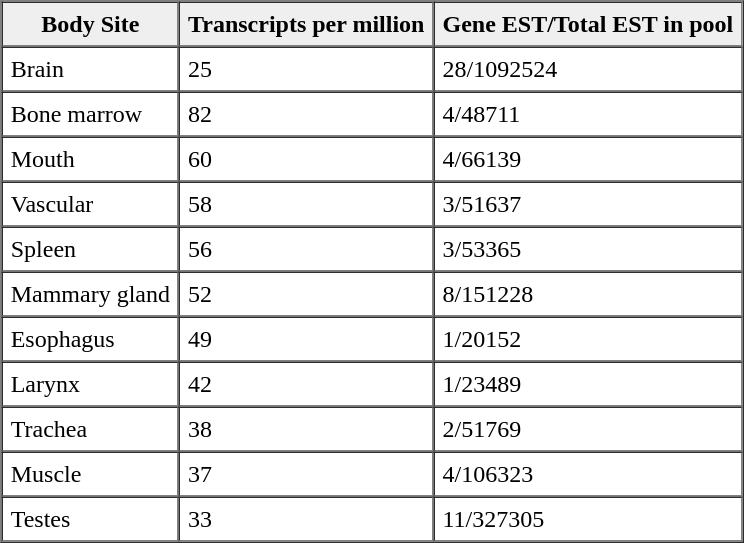<table border="1" cellpadding="5" cellspacing="0" align="center">
<tr>
<th scope="col" style="background:#efefef;">Body Site</th>
<th scope="col" style="background:#efefef;">Transcripts per million</th>
<th scope="col" style="background:#efefef;">Gene EST/Total EST in pool</th>
</tr>
<tr>
<td>Brain</td>
<td>25</td>
<td>28/1092524</td>
</tr>
<tr>
<td>Bone marrow</td>
<td>82</td>
<td>4/48711</td>
</tr>
<tr>
<td>Mouth</td>
<td>60</td>
<td>4/66139</td>
</tr>
<tr>
<td>Vascular</td>
<td>58</td>
<td>3/51637</td>
</tr>
<tr>
<td>Spleen</td>
<td>56</td>
<td>3/53365</td>
</tr>
<tr>
<td>Mammary gland</td>
<td>52</td>
<td>8/151228</td>
</tr>
<tr>
<td>Esophagus</td>
<td>49</td>
<td>1/20152</td>
</tr>
<tr>
<td>Larynx</td>
<td>42</td>
<td>1/23489</td>
</tr>
<tr>
<td>Trachea</td>
<td>38</td>
<td>2/51769</td>
</tr>
<tr>
<td>Muscle</td>
<td>37</td>
<td>4/106323</td>
</tr>
<tr>
<td>Testes</td>
<td>33</td>
<td>11/327305</td>
</tr>
<tr>
</tr>
</table>
